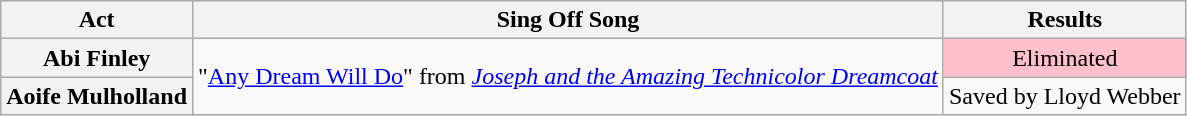<table class="wikitable plainrowheaders" style="text-align:center;">
<tr>
<th scope="col">Act</th>
<th scope="col">Sing Off Song</th>
<th scope="col">Results</th>
</tr>
<tr>
<th scope="row">Abi Finley</th>
<td rowspan="2">"<a href='#'>Any Dream Will Do</a>" from <em><a href='#'>Joseph and the Amazing Technicolor Dreamcoat</a></em></td>
<td style="background:pink;">Eliminated</td>
</tr>
<tr>
<th scope="row">Aoife Mulholland</th>
<td>Saved by Lloyd Webber</td>
</tr>
</table>
